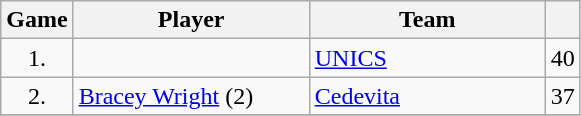<table class="wikitable sortable" style="text-align: center;">
<tr>
<th align="center">Game</th>
<th align="center" width=150>Player</th>
<th align="center" width=150>Team</th>
<th align="center"></th>
</tr>
<tr>
<td>1.</td>
<td align="left"></td>
<td align="left"> <a href='#'>UNICS</a></td>
<td>40</td>
</tr>
<tr>
<td>2.</td>
<td align="left"> <a href='#'>Bracey Wright</a> (2)</td>
<td align="left"> <a href='#'>Cedevita</a></td>
<td>37</td>
</tr>
<tr>
</tr>
</table>
